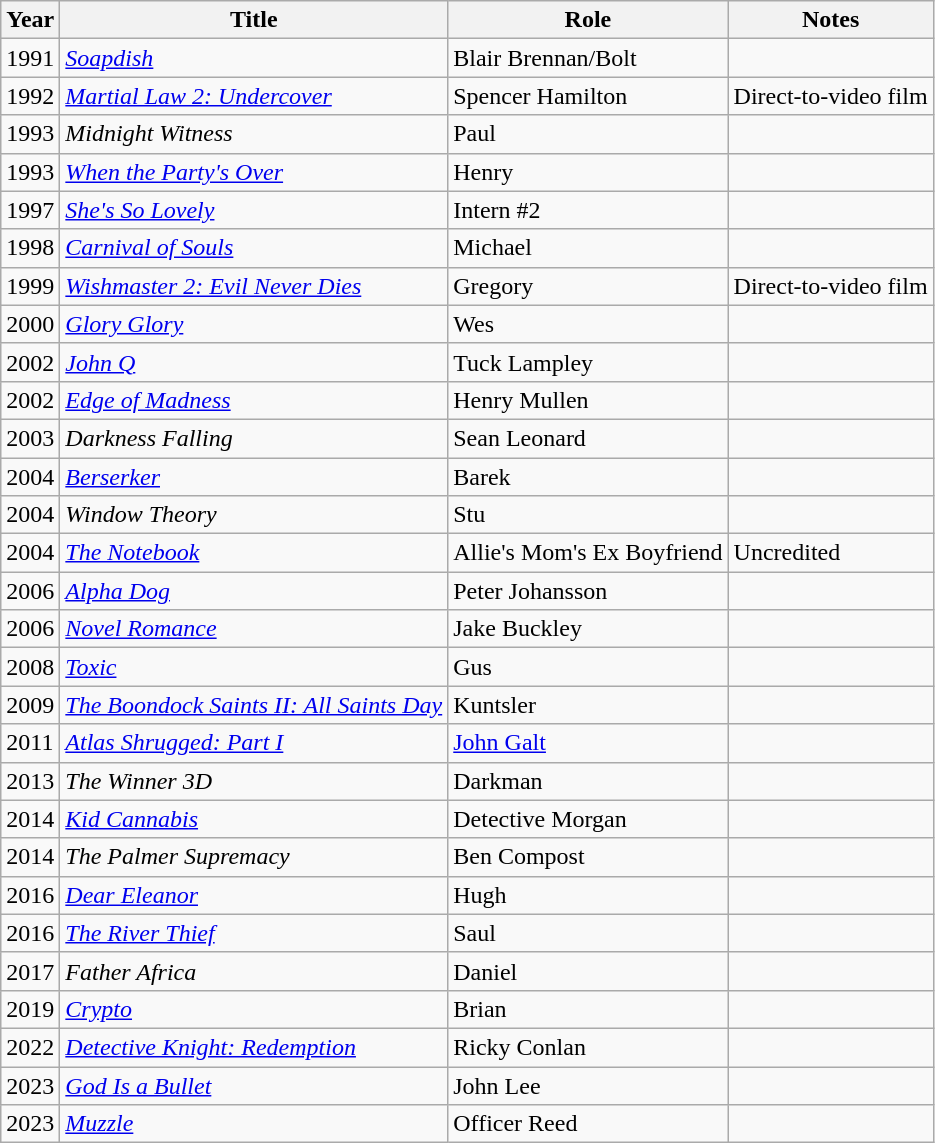<table class="wikitable sortable">
<tr>
<th>Year</th>
<th>Title</th>
<th>Role</th>
<th class="unsortable">Notes</th>
</tr>
<tr>
<td>1991</td>
<td><em><a href='#'>Soapdish</a></em></td>
<td>Blair Brennan/Bolt</td>
<td></td>
</tr>
<tr>
<td>1992</td>
<td><em><a href='#'>Martial Law 2: Undercover</a></em></td>
<td>Spencer Hamilton</td>
<td>Direct-to-video film</td>
</tr>
<tr>
<td>1993</td>
<td><em>Midnight Witness</em></td>
<td>Paul</td>
<td></td>
</tr>
<tr>
<td>1993</td>
<td><em><a href='#'>When the Party's Over</a></em></td>
<td>Henry</td>
<td></td>
</tr>
<tr>
<td>1997</td>
<td><em><a href='#'>She's So Lovely</a></em></td>
<td>Intern #2</td>
<td></td>
</tr>
<tr>
<td>1998</td>
<td><em><a href='#'>Carnival of Souls</a></em></td>
<td>Michael</td>
<td></td>
</tr>
<tr>
<td>1999</td>
<td><em><a href='#'>Wishmaster 2: Evil Never Dies</a></em></td>
<td>Gregory</td>
<td>Direct-to-video film</td>
</tr>
<tr>
<td>2000</td>
<td><em><a href='#'>Glory Glory</a></em></td>
<td>Wes</td>
<td></td>
</tr>
<tr>
<td>2002</td>
<td><em><a href='#'>John Q</a></em></td>
<td>Tuck Lampley</td>
<td></td>
</tr>
<tr>
<td>2002</td>
<td><em><a href='#'>Edge of Madness</a></em></td>
<td>Henry Mullen</td>
<td></td>
</tr>
<tr>
<td>2003</td>
<td><em>Darkness Falling</em></td>
<td>Sean Leonard</td>
<td></td>
</tr>
<tr>
<td>2004</td>
<td><em><a href='#'>Berserker</a></em></td>
<td>Barek</td>
<td></td>
</tr>
<tr>
<td>2004</td>
<td><em>Window Theory</em></td>
<td>Stu</td>
<td></td>
</tr>
<tr>
<td>2004</td>
<td><em><a href='#'>The Notebook</a></em></td>
<td>Allie's Mom's Ex Boyfriend</td>
<td>Uncredited</td>
</tr>
<tr>
<td>2006</td>
<td><em><a href='#'>Alpha Dog</a></em></td>
<td>Peter Johansson</td>
<td></td>
</tr>
<tr>
<td>2006</td>
<td><em><a href='#'>Novel Romance</a></em></td>
<td>Jake Buckley</td>
<td></td>
</tr>
<tr>
<td>2008</td>
<td><em><a href='#'>Toxic</a></em></td>
<td>Gus</td>
<td></td>
</tr>
<tr>
<td>2009</td>
<td><em><a href='#'>The Boondock Saints II: All Saints Day</a></em></td>
<td>Kuntsler</td>
<td></td>
</tr>
<tr>
<td>2011</td>
<td><em><a href='#'>Atlas Shrugged: Part I</a></em></td>
<td><a href='#'>John Galt</a></td>
<td></td>
</tr>
<tr>
<td>2013</td>
<td><em>The Winner 3D</em></td>
<td>Darkman</td>
<td></td>
</tr>
<tr>
<td>2014</td>
<td><em><a href='#'>Kid Cannabis</a></em></td>
<td>Detective Morgan</td>
<td></td>
</tr>
<tr>
<td>2014</td>
<td><em>The Palmer Supremacy</em></td>
<td>Ben Compost</td>
<td></td>
</tr>
<tr>
<td>2016</td>
<td><em><a href='#'>Dear Eleanor</a></em></td>
<td>Hugh</td>
<td></td>
</tr>
<tr>
<td>2016</td>
<td><em><a href='#'>The River Thief</a></em></td>
<td>Saul</td>
<td></td>
</tr>
<tr>
<td>2017</td>
<td><em>Father Africa</em></td>
<td>Daniel</td>
<td></td>
</tr>
<tr>
<td>2019</td>
<td><em><a href='#'>Crypto</a></em></td>
<td>Brian</td>
<td></td>
</tr>
<tr>
<td>2022</td>
<td><em><a href='#'>Detective Knight: Redemption</a></em></td>
<td>Ricky Conlan</td>
<td></td>
</tr>
<tr>
<td>2023</td>
<td><em><a href='#'>God Is a Bullet</a></em></td>
<td>John Lee</td>
<td></td>
</tr>
<tr>
<td>2023</td>
<td><em><a href='#'>Muzzle</a></em></td>
<td>Officer Reed</td>
<td></td>
</tr>
</table>
